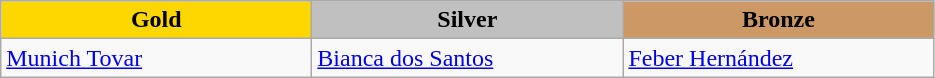<table class="wikitable" style="text-align:left">
<tr align="center">
<td width=200 bgcolor=gold><strong>Gold</strong></td>
<td width=200 bgcolor=silver><strong>Silver</strong></td>
<td width=200 bgcolor=CC9966><strong>Bronze</strong></td>
</tr>
<tr>
<td><a href='#'>Munich Tovar</a><br><em></em></td>
<td><a href='#'>Bianca dos Santos</a><br><em></em></td>
<td><a href='#'>Feber Hernández</a><br><em></em></td>
</tr>
</table>
